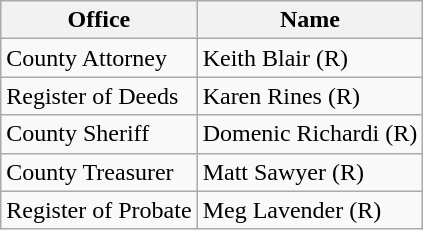<table class=wikitable>
<tr valign=bottom>
<th>Office</th>
<th>Name</th>
</tr>
<tr>
<td>County Attorney</td>
<td>Keith Blair (R)</td>
</tr>
<tr>
<td>Register of Deeds</td>
<td>Karen Rines (R)</td>
</tr>
<tr>
<td>County Sheriff</td>
<td>Domenic Richardi (R)</td>
</tr>
<tr>
<td>County Treasurer</td>
<td>Matt Sawyer (R)</td>
</tr>
<tr>
<td>Register of Probate</td>
<td>Meg Lavender (R)</td>
</tr>
</table>
